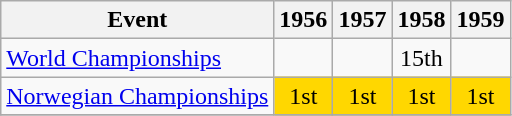<table class="wikitable">
<tr>
<th>Event</th>
<th>1956</th>
<th>1957</th>
<th>1958</th>
<th>1959</th>
</tr>
<tr>
<td><a href='#'>World Championships</a></td>
<td></td>
<td></td>
<td align="center">15th</td>
<td></td>
</tr>
<tr>
<td><a href='#'>Norwegian Championships</a></td>
<td align="center" bgcolor="gold">1st</td>
<td align="center" bgcolor="gold">1st</td>
<td align="center" bgcolor="gold">1st</td>
<td align="center" bgcolor="gold">1st</td>
</tr>
<tr>
</tr>
</table>
